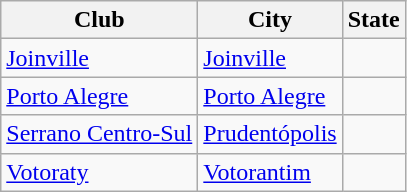<table class="wikitable">
<tr>
<th>Club</th>
<th>City</th>
<th>State</th>
</tr>
<tr>
<td><a href='#'>Joinville</a></td>
<td><a href='#'>Joinville</a></td>
<td></td>
</tr>
<tr>
<td><a href='#'>Porto Alegre</a></td>
<td><a href='#'>Porto Alegre</a></td>
<td></td>
</tr>
<tr>
<td><a href='#'>Serrano Centro-Sul</a></td>
<td><a href='#'>Prudentópolis</a></td>
<td></td>
</tr>
<tr>
<td><a href='#'>Votoraty</a></td>
<td><a href='#'>Votorantim</a></td>
<td></td>
</tr>
</table>
